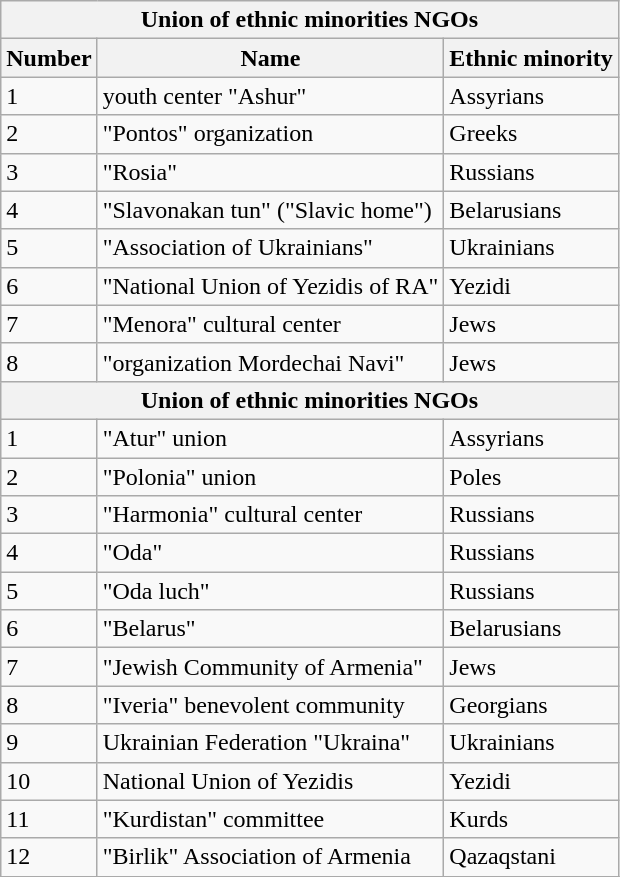<table class="wikitable">
<tr>
<th colspan="3" style=="background:#efefef;">Union of ethnic minorities NGOs</th>
</tr>
<tr>
<th>Number</th>
<th>Name</th>
<th>Ethnic minority</th>
</tr>
<tr>
<td>1</td>
<td>youth center "Ashur"</td>
<td>Assyrians</td>
</tr>
<tr>
<td>2</td>
<td>"Pontos" organization</td>
<td>Greeks</td>
</tr>
<tr>
<td>3</td>
<td>"Rosia"</td>
<td>Russians</td>
</tr>
<tr>
<td>4</td>
<td>"Slavonakan tun" ("Slavic home")</td>
<td>Belarusians</td>
</tr>
<tr>
<td>5</td>
<td>"Association of Ukrainians"</td>
<td>Ukrainians</td>
</tr>
<tr>
<td>6</td>
<td>"National Union of Yezidis of RA"</td>
<td>Yezidi</td>
</tr>
<tr>
<td>7</td>
<td>"Menora" cultural center</td>
<td>Jews</td>
</tr>
<tr>
<td>8</td>
<td>"organization Mordechai Navi"</td>
<td>Jews</td>
</tr>
<tr>
<th colspan="3" style=="background:#efefef;">Union of ethnic minorities NGOs</th>
</tr>
<tr>
<td>1</td>
<td>"Atur" union</td>
<td>Assyrians</td>
</tr>
<tr>
<td>2</td>
<td>"Polonia" union</td>
<td>Poles</td>
</tr>
<tr>
<td>3</td>
<td>"Harmonia" cultural center</td>
<td>Russians</td>
</tr>
<tr>
<td>4</td>
<td>"Oda"</td>
<td>Russians</td>
</tr>
<tr>
<td>5</td>
<td>"Oda luch"</td>
<td>Russians</td>
</tr>
<tr>
<td>6</td>
<td>"Belarus"</td>
<td>Belarusians</td>
</tr>
<tr>
<td>7</td>
<td>"Jewish Community of Armenia"</td>
<td>Jews</td>
</tr>
<tr>
<td>8</td>
<td>"Iveria" benevolent community</td>
<td>Georgians</td>
</tr>
<tr>
<td>9</td>
<td>Ukrainian Federation "Ukraina"</td>
<td>Ukrainians</td>
</tr>
<tr>
<td>10</td>
<td>National Union of Yezidis</td>
<td>Yezidi</td>
</tr>
<tr>
<td>11</td>
<td>"Kurdistan" committee</td>
<td>Kurds</td>
</tr>
<tr>
<td>12</td>
<td>"Birlik" Association of Armenia</td>
<td>Qazaqstani</td>
</tr>
<tr>
</tr>
</table>
